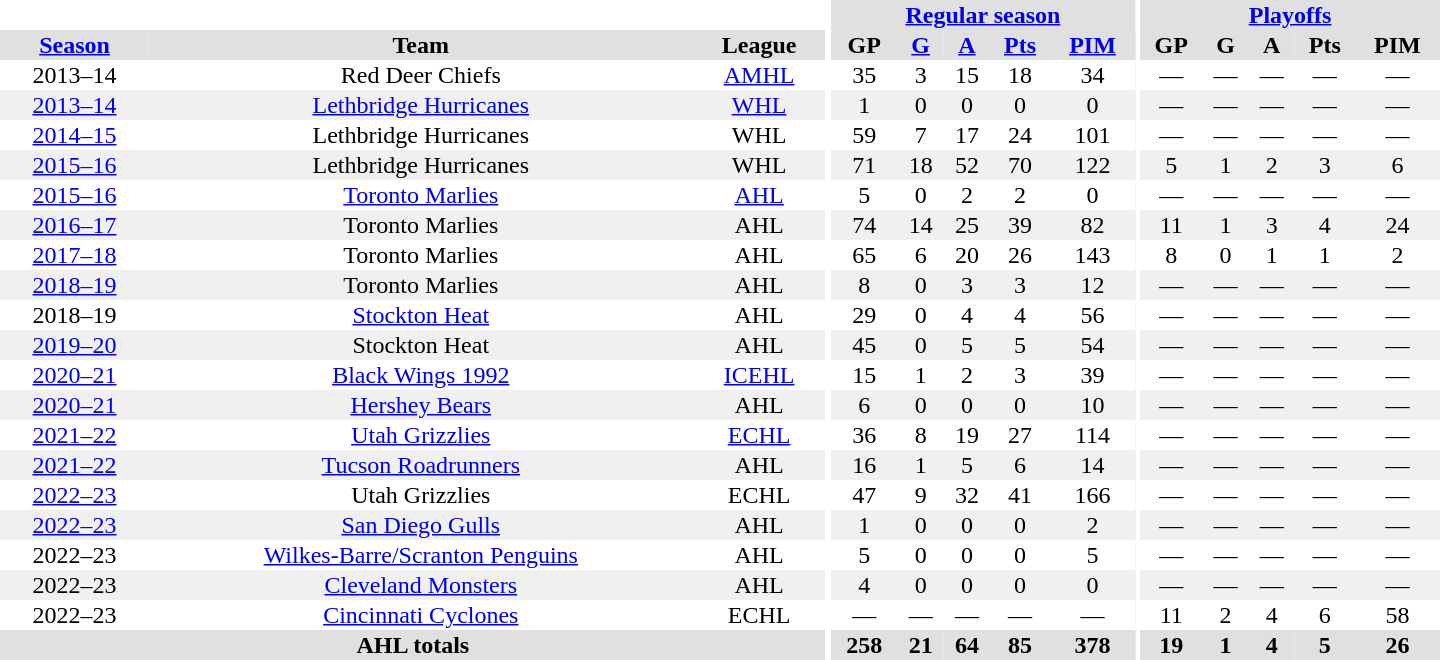<table border="0" cellpadding="1" cellspacing="0" style="text-align:center; width:60em">
<tr bgcolor="#e0e0e0">
<th colspan="3" bgcolor="#ffffff"></th>
<th rowspan="98" bgcolor="#ffffff"></th>
<th colspan="5"><a href='#'>Regular season</a></th>
<th rowspan="98" bgcolor="#ffffff"></th>
<th colspan="5"><a href='#'>Playoffs</a></th>
</tr>
<tr bgcolor="#e0e0e0">
<th><a href='#'>Season</a></th>
<th>Team</th>
<th>League</th>
<th>GP</th>
<th><a href='#'>G</a></th>
<th><a href='#'>A</a></th>
<th><a href='#'>Pts</a></th>
<th><a href='#'>PIM</a></th>
<th>GP</th>
<th>G</th>
<th>A</th>
<th>Pts</th>
<th>PIM</th>
</tr>
<tr>
<td>2013–14</td>
<td>Red Deer Chiefs</td>
<td><a href='#'>AMHL</a></td>
<td>35</td>
<td>3</td>
<td>15</td>
<td>18</td>
<td>34</td>
<td>—</td>
<td>—</td>
<td>—</td>
<td>—</td>
<td>—</td>
</tr>
<tr bgcolor="#f0f0f0">
<td><a href='#'>2013–14</a></td>
<td><a href='#'>Lethbridge Hurricanes</a></td>
<td><a href='#'>WHL</a></td>
<td>1</td>
<td>0</td>
<td>0</td>
<td>0</td>
<td>0</td>
<td>—</td>
<td>—</td>
<td>—</td>
<td>—</td>
<td>—</td>
</tr>
<tr>
<td><a href='#'>2014–15</a></td>
<td>Lethbridge Hurricanes</td>
<td>WHL</td>
<td>59</td>
<td>7</td>
<td>17</td>
<td>24</td>
<td>101</td>
<td>—</td>
<td>—</td>
<td>—</td>
<td>—</td>
<td>—</td>
</tr>
<tr bgcolor="#f0f0f0">
<td><a href='#'>2015–16</a></td>
<td>Lethbridge Hurricanes</td>
<td>WHL</td>
<td>71</td>
<td>18</td>
<td>52</td>
<td>70</td>
<td>122</td>
<td>5</td>
<td>1</td>
<td>2</td>
<td>3</td>
<td>6</td>
</tr>
<tr>
<td><a href='#'>2015–16</a></td>
<td><a href='#'>Toronto Marlies</a></td>
<td><a href='#'>AHL</a></td>
<td>5</td>
<td>0</td>
<td>2</td>
<td>2</td>
<td>0</td>
<td>—</td>
<td>—</td>
<td>—</td>
<td>—</td>
<td>—</td>
</tr>
<tr bgcolor="#f0f0f0">
<td><a href='#'>2016–17</a></td>
<td>Toronto Marlies</td>
<td>AHL</td>
<td>74</td>
<td>14</td>
<td>25</td>
<td>39</td>
<td>82</td>
<td>11</td>
<td>1</td>
<td>3</td>
<td>4</td>
<td>24</td>
</tr>
<tr>
<td><a href='#'>2017–18</a></td>
<td>Toronto Marlies</td>
<td>AHL</td>
<td>65</td>
<td>6</td>
<td>20</td>
<td>26</td>
<td>143</td>
<td>8</td>
<td>0</td>
<td>1</td>
<td>1</td>
<td>2</td>
</tr>
<tr bgcolor="#f0f0f0">
<td><a href='#'>2018–19</a></td>
<td>Toronto Marlies</td>
<td>AHL</td>
<td>8</td>
<td>0</td>
<td>3</td>
<td>3</td>
<td>12</td>
<td>—</td>
<td>—</td>
<td>—</td>
<td>—</td>
<td>—</td>
</tr>
<tr>
<td>2018–19</td>
<td><a href='#'>Stockton Heat</a></td>
<td>AHL</td>
<td>29</td>
<td>0</td>
<td>4</td>
<td>4</td>
<td>56</td>
<td>—</td>
<td>—</td>
<td>—</td>
<td>—</td>
<td>—</td>
</tr>
<tr bgcolor="#f0f0f0">
<td><a href='#'>2019–20</a></td>
<td>Stockton Heat</td>
<td>AHL</td>
<td>45</td>
<td>0</td>
<td>5</td>
<td>5</td>
<td>54</td>
<td>—</td>
<td>—</td>
<td>—</td>
<td>—</td>
<td>—</td>
</tr>
<tr>
<td><a href='#'>2020–21</a></td>
<td><a href='#'>Black Wings 1992</a></td>
<td><a href='#'>ICEHL</a></td>
<td>15</td>
<td>1</td>
<td>2</td>
<td>3</td>
<td>39</td>
<td>—</td>
<td>—</td>
<td>—</td>
<td>—</td>
<td>—</td>
</tr>
<tr bgcolor="#f0f0f0">
<td><a href='#'>2020–21</a></td>
<td><a href='#'>Hershey Bears</a></td>
<td>AHL</td>
<td>6</td>
<td>0</td>
<td>0</td>
<td>0</td>
<td>10</td>
<td>—</td>
<td>—</td>
<td>—</td>
<td>—</td>
<td>—</td>
</tr>
<tr>
<td><a href='#'>2021–22</a></td>
<td><a href='#'>Utah Grizzlies</a></td>
<td><a href='#'>ECHL</a></td>
<td>36</td>
<td>8</td>
<td>19</td>
<td>27</td>
<td>114</td>
<td>—</td>
<td>—</td>
<td>—</td>
<td>—</td>
<td>—</td>
</tr>
<tr bgcolor="#f0f0f0">
<td><a href='#'>2021–22</a></td>
<td><a href='#'>Tucson Roadrunners</a></td>
<td>AHL</td>
<td>16</td>
<td>1</td>
<td>5</td>
<td>6</td>
<td>14</td>
<td>—</td>
<td>—</td>
<td>—</td>
<td>—</td>
<td>—</td>
</tr>
<tr>
<td><a href='#'>2022–23</a></td>
<td>Utah Grizzlies</td>
<td>ECHL</td>
<td>47</td>
<td>9</td>
<td>32</td>
<td>41</td>
<td>166</td>
<td>—</td>
<td>—</td>
<td>—</td>
<td>—</td>
<td>—</td>
</tr>
<tr bgcolor="#f0f0f0">
<td><a href='#'>2022–23</a></td>
<td><a href='#'>San Diego Gulls</a></td>
<td>AHL</td>
<td>1</td>
<td>0</td>
<td>0</td>
<td>0</td>
<td>2</td>
<td>—</td>
<td>—</td>
<td>—</td>
<td>—</td>
<td>—</td>
</tr>
<tr>
<td>2022–23</td>
<td><a href='#'>Wilkes-Barre/Scranton Penguins</a></td>
<td>AHL</td>
<td>5</td>
<td>0</td>
<td>0</td>
<td>0</td>
<td>5</td>
<td>—</td>
<td>—</td>
<td>—</td>
<td>—</td>
<td>—</td>
</tr>
<tr bgcolor="#f0f0f0">
<td>2022–23</td>
<td><a href='#'>Cleveland Monsters</a></td>
<td>AHL</td>
<td>4</td>
<td>0</td>
<td>0</td>
<td>0</td>
<td>0</td>
<td>—</td>
<td>—</td>
<td>—</td>
<td>—</td>
<td>—</td>
</tr>
<tr>
<td>2022–23</td>
<td><a href='#'>Cincinnati Cyclones</a></td>
<td>ECHL</td>
<td>—</td>
<td>—</td>
<td>—</td>
<td>—</td>
<td>—</td>
<td>11</td>
<td>2</td>
<td>4</td>
<td>6</td>
<td>58</td>
</tr>
<tr bgcolor="#e0e0e0">
<th colspan="3">AHL totals</th>
<th>258</th>
<th>21</th>
<th>64</th>
<th>85</th>
<th>378</th>
<th>19</th>
<th>1</th>
<th>4</th>
<th>5</th>
<th>26</th>
</tr>
</table>
